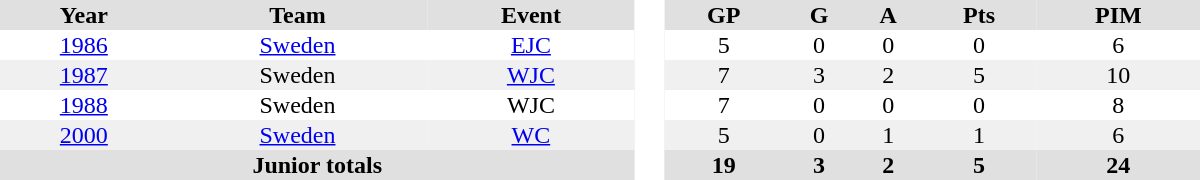<table border="0" cellpadding="1" cellspacing="0" style="text-align:center; width:50em">
<tr ALIGN="center" bgcolor="#e0e0e0">
<th>Year</th>
<th>Team</th>
<th>Event</th>
<th rowspan="99" bgcolor="#ffffff"> </th>
<th>GP</th>
<th>G</th>
<th>A</th>
<th>Pts</th>
<th>PIM</th>
</tr>
<tr>
<td><a href='#'>1986</a></td>
<td><a href='#'>Sweden</a></td>
<td><a href='#'>EJC</a></td>
<td>5</td>
<td>0</td>
<td>0</td>
<td>0</td>
<td>6</td>
</tr>
<tr bgcolor="#f0f0f0">
<td><a href='#'>1987</a></td>
<td>Sweden</td>
<td><a href='#'>WJC</a></td>
<td>7</td>
<td>3</td>
<td>2</td>
<td>5</td>
<td>10</td>
</tr>
<tr>
<td><a href='#'>1988</a></td>
<td>Sweden</td>
<td>WJC</td>
<td>7</td>
<td>0</td>
<td>0</td>
<td>0</td>
<td>8</td>
</tr>
<tr bgcolor="#f0f0f0">
<td><a href='#'>2000</a></td>
<td><a href='#'>Sweden</a></td>
<td><a href='#'>WC</a></td>
<td>5</td>
<td>0</td>
<td>1</td>
<td>1</td>
<td>6</td>
</tr>
<tr bgcolor="#e0e0e0">
<th colspan=3>Junior totals</th>
<th>19</th>
<th>3</th>
<th>2</th>
<th>5</th>
<th>24</th>
</tr>
</table>
